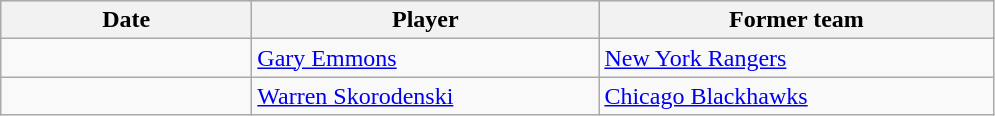<table class="wikitable">
<tr style="background:#ddd; text-align:center;">
<th style="width: 10em;">Date</th>
<th style="width: 14em;">Player</th>
<th style="width: 16em;">Former team</th>
</tr>
<tr>
<td></td>
<td><a href='#'>Gary Emmons</a></td>
<td><a href='#'>New York Rangers</a></td>
</tr>
<tr>
<td></td>
<td><a href='#'>Warren Skorodenski</a></td>
<td><a href='#'>Chicago Blackhawks</a></td>
</tr>
</table>
